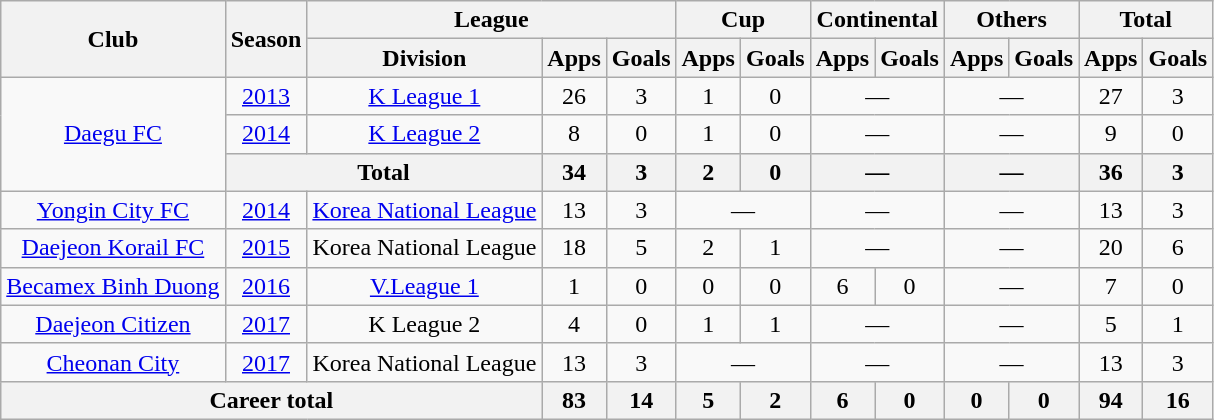<table class=wikitable style="text-align:center">
<tr>
<th rowspan="2">Club</th>
<th rowspan="2">Season</th>
<th colspan="3">League</th>
<th colspan="2">Cup</th>
<th colspan="2">Continental</th>
<th colspan="2">Others</th>
<th colspan="2">Total</th>
</tr>
<tr>
<th>Division</th>
<th>Apps</th>
<th>Goals</th>
<th>Apps</th>
<th>Goals</th>
<th>Apps</th>
<th>Goals</th>
<th>Apps</th>
<th>Goals</th>
<th>Apps</th>
<th>Goals</th>
</tr>
<tr>
<td rowspan="3"><a href='#'>Daegu FC</a></td>
<td><a href='#'>2013</a></td>
<td><a href='#'>K League 1</a></td>
<td>26</td>
<td>3</td>
<td>1</td>
<td>0</td>
<td colspan="2">—</td>
<td colspan="2">—</td>
<td>27</td>
<td>3</td>
</tr>
<tr>
<td><a href='#'>2014</a></td>
<td><a href='#'>K League 2</a></td>
<td>8</td>
<td>0</td>
<td>1</td>
<td>0</td>
<td colspan="2">—</td>
<td colspan="2">—</td>
<td>9</td>
<td>0</td>
</tr>
<tr>
<th colspan="2">Total</th>
<th>34</th>
<th>3</th>
<th>2</th>
<th>0</th>
<th colspan="2">—</th>
<th colspan="2">—</th>
<th>36</th>
<th>3</th>
</tr>
<tr>
<td><a href='#'>Yongin City FC</a></td>
<td><a href='#'>2014</a></td>
<td><a href='#'>Korea National League</a></td>
<td>13</td>
<td>3</td>
<td colspan="2">—</td>
<td colspan="2">—</td>
<td colspan="2">—</td>
<td>13</td>
<td>3</td>
</tr>
<tr>
<td><a href='#'>Daejeon Korail FC</a></td>
<td><a href='#'>2015</a></td>
<td>Korea National League</td>
<td>18</td>
<td>5</td>
<td>2</td>
<td>1</td>
<td colspan="2">—</td>
<td colspan="2">—</td>
<td>20</td>
<td>6</td>
</tr>
<tr>
<td><a href='#'>Becamex Binh Duong</a></td>
<td><a href='#'>2016</a></td>
<td><a href='#'>V.League 1</a></td>
<td>1</td>
<td>0</td>
<td>0</td>
<td>0</td>
<td>6</td>
<td>0</td>
<td colspan="2">—</td>
<td>7</td>
<td>0</td>
</tr>
<tr>
<td><a href='#'>Daejeon Citizen</a></td>
<td><a href='#'>2017</a></td>
<td>K League 2</td>
<td>4</td>
<td>0</td>
<td>1</td>
<td>1</td>
<td colspan="2">—</td>
<td colspan="2">—</td>
<td>5</td>
<td>1</td>
</tr>
<tr>
<td><a href='#'>Cheonan City</a></td>
<td><a href='#'>2017</a></td>
<td>Korea National League</td>
<td>13</td>
<td>3</td>
<td colspan="2">—</td>
<td colspan="2">—</td>
<td colspan="2">—</td>
<td>13</td>
<td>3</td>
</tr>
<tr>
<th colspan="3">Career total</th>
<th>83</th>
<th>14</th>
<th>5</th>
<th>2</th>
<th>6</th>
<th>0</th>
<th>0</th>
<th>0</th>
<th>94</th>
<th>16</th>
</tr>
</table>
